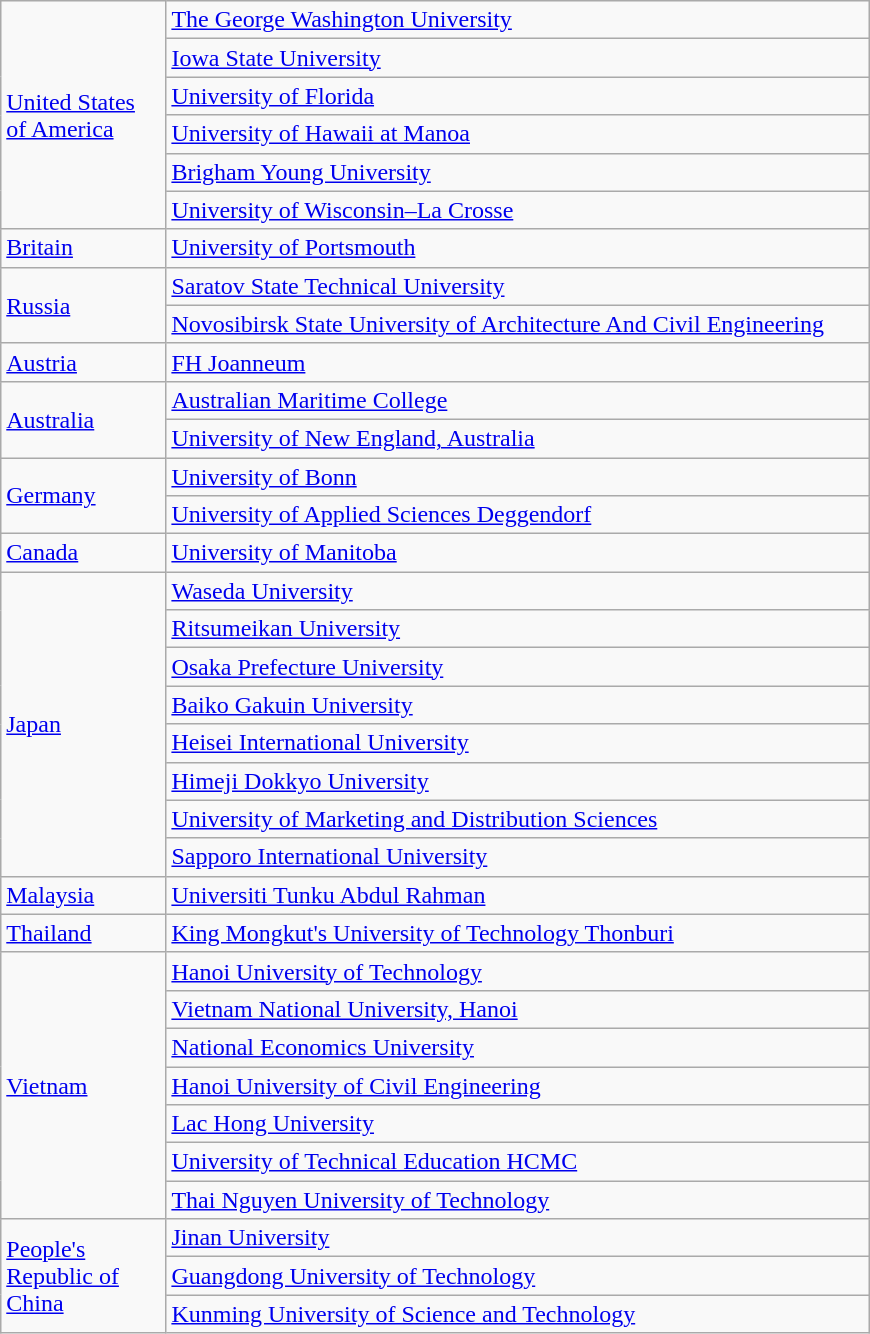<table class="wikitable" width="580">
<tr>
<td width="100" rowspan=6><a href='#'>United States of America</a></td>
<td width="450"> <a href='#'>The George Washington University</a></td>
</tr>
<tr>
<td> <a href='#'>Iowa State University</a></td>
</tr>
<tr>
<td> <a href='#'>University of Florida</a></td>
</tr>
<tr>
<td> <a href='#'>University of Hawaii at Manoa</a></td>
</tr>
<tr>
<td> <a href='#'>Brigham Young University</a></td>
</tr>
<tr>
<td> <a href='#'>University of Wisconsin–La Crosse</a></td>
</tr>
<tr>
<td width="100"><a href='#'>Britain</a></td>
<td width="450"> <a href='#'>University of Portsmouth</a></td>
</tr>
<tr>
<td width="100" rowspan=2><a href='#'>Russia</a></td>
<td width="450"> <a href='#'>Saratov State Technical University</a></td>
</tr>
<tr>
<td> <a href='#'>Novosibirsk State University of Architecture And Civil Engineering</a></td>
</tr>
<tr>
<td width="100" rowspan=1><a href='#'>Austria</a></td>
<td width="450"> <a href='#'>FH Joanneum</a></td>
</tr>
<tr>
<td width="100" rowspan=2><a href='#'>Australia</a></td>
<td width="450"> <a href='#'>Australian Maritime College</a></td>
</tr>
<tr>
<td> <a href='#'>University of New England, Australia</a></td>
</tr>
<tr>
<td width="100" rowspan=2><a href='#'>Germany</a></td>
<td width="450"> <a href='#'>University of Bonn</a></td>
</tr>
<tr>
<td width="450"> <a href='#'>University of Applied Sciences Deggendorf</a></td>
</tr>
<tr>
<td width="100" rowspan=1><a href='#'>Canada</a></td>
<td> <a href='#'>University of Manitoba</a></td>
</tr>
<tr>
<td width="100" rowspan=8><a href='#'>Japan</a></td>
<td> <a href='#'>Waseda University</a></td>
</tr>
<tr>
<td> <a href='#'>Ritsumeikan University</a></td>
</tr>
<tr>
<td> <a href='#'>Osaka Prefecture University</a></td>
</tr>
<tr>
<td> <a href='#'>Baiko Gakuin University</a></td>
</tr>
<tr>
<td> <a href='#'>Heisei International University</a></td>
</tr>
<tr>
<td> <a href='#'>Himeji Dokkyo University</a></td>
</tr>
<tr>
<td> <a href='#'>University of Marketing and Distribution Sciences</a></td>
</tr>
<tr>
<td> <a href='#'>Sapporo International University</a></td>
</tr>
<tr>
<td width="100"><a href='#'>Malaysia</a></td>
<td> <a href='#'>Universiti Tunku Abdul Rahman</a></td>
</tr>
<tr>
<td width="100"><a href='#'>Thailand</a></td>
<td> <a href='#'>King Mongkut's University of Technology Thonburi</a></td>
</tr>
<tr>
<td width="100" rowspan=7><a href='#'>Vietnam</a></td>
<td> <a href='#'>Hanoi University of Technology</a></td>
</tr>
<tr>
<td> <a href='#'>Vietnam National University, Hanoi</a></td>
</tr>
<tr>
<td> <a href='#'>National Economics University</a></td>
</tr>
<tr>
<td> <a href='#'>Hanoi University of Civil Engineering</a></td>
</tr>
<tr>
<td> <a href='#'>Lac Hong University</a></td>
</tr>
<tr>
<td> <a href='#'>University of Technical Education HCMC</a></td>
</tr>
<tr>
<td> <a href='#'>Thai Nguyen University of Technology</a></td>
</tr>
<tr>
<td width="100" rowspan=3><a href='#'>People's Republic of China</a></td>
<td> <a href='#'>Jinan University</a></td>
</tr>
<tr>
<td> <a href='#'>Guangdong University of Technology</a></td>
</tr>
<tr>
<td> <a href='#'>Kunming University of Science and Technology</a></td>
</tr>
</table>
